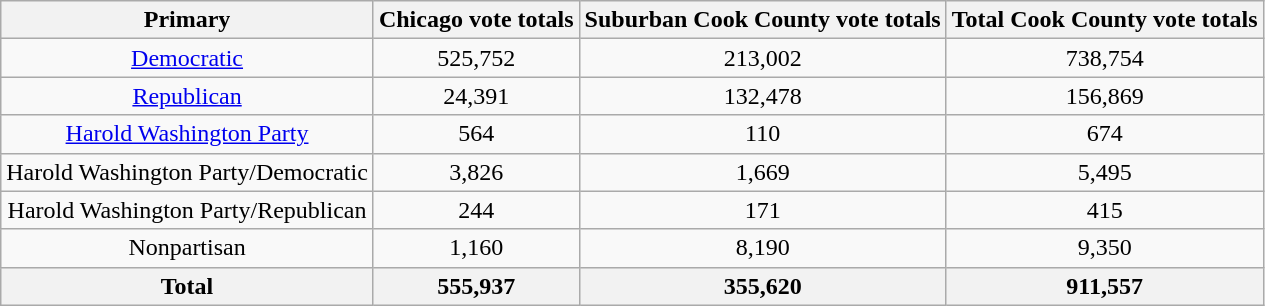<table class="wikitable" style="text-align: center">
<tr>
<th>Primary</th>
<th>Chicago vote totals</th>
<th>Suburban Cook County vote totals</th>
<th>Total Cook County vote totals</th>
</tr>
<tr>
<td><a href='#'>Democratic</a></td>
<td>525,752</td>
<td>213,002</td>
<td>738,754</td>
</tr>
<tr>
<td><a href='#'>Republican</a></td>
<td>24,391</td>
<td>132,478</td>
<td>156,869</td>
</tr>
<tr>
<td><a href='#'>Harold Washington Party</a></td>
<td>564</td>
<td>110</td>
<td>674</td>
</tr>
<tr>
<td>Harold Washington Party/Democratic</td>
<td>3,826</td>
<td>1,669</td>
<td>5,495</td>
</tr>
<tr>
<td>Harold Washington Party/Republican</td>
<td>244</td>
<td>171</td>
<td>415</td>
</tr>
<tr>
<td>Nonpartisan</td>
<td>1,160</td>
<td>8,190</td>
<td>9,350</td>
</tr>
<tr>
<th>Total</th>
<th>555,937</th>
<th>355,620</th>
<th>911,557</th>
</tr>
</table>
